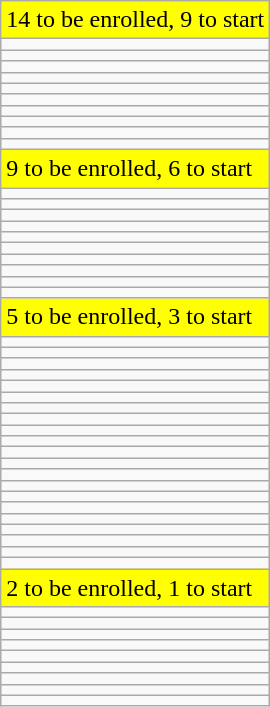<table class="wikitable">
<tr style="background:#ffff00;">
<td>14 to be enrolled, 9 to start</td>
</tr>
<tr>
<td></td>
</tr>
<tr>
<td></td>
</tr>
<tr>
<td></td>
</tr>
<tr>
<td></td>
</tr>
<tr>
<td></td>
</tr>
<tr>
<td></td>
</tr>
<tr>
<td></td>
</tr>
<tr>
<td></td>
</tr>
<tr>
<td></td>
</tr>
<tr>
<td></td>
</tr>
<tr style="background:#ffff00;">
<td>9 to be enrolled, 6 to start</td>
</tr>
<tr>
<td></td>
</tr>
<tr>
<td></td>
</tr>
<tr>
<td></td>
</tr>
<tr>
<td></td>
</tr>
<tr>
<td></td>
</tr>
<tr>
<td></td>
</tr>
<tr>
<td></td>
</tr>
<tr>
<td></td>
</tr>
<tr>
<td></td>
</tr>
<tr>
<td></td>
</tr>
<tr style="background:#ffff00;">
<td>5 to be enrolled, 3 to start</td>
</tr>
<tr>
<td></td>
</tr>
<tr>
<td></td>
</tr>
<tr>
<td></td>
</tr>
<tr>
<td></td>
</tr>
<tr>
<td></td>
</tr>
<tr>
<td></td>
</tr>
<tr>
<td></td>
</tr>
<tr>
<td></td>
</tr>
<tr>
<td></td>
</tr>
<tr>
<td></td>
</tr>
<tr>
<td></td>
</tr>
<tr>
<td></td>
</tr>
<tr>
<td></td>
</tr>
<tr>
<td></td>
</tr>
<tr>
<td></td>
</tr>
<tr>
<td></td>
</tr>
<tr>
<td></td>
</tr>
<tr>
<td></td>
</tr>
<tr>
<td></td>
</tr>
<tr>
<td></td>
</tr>
<tr>
<td></td>
</tr>
<tr style="background:#ffff00;">
<td>2 to be enrolled, 1 to start</td>
</tr>
<tr>
<td></td>
</tr>
<tr>
<td></td>
</tr>
<tr>
<td></td>
</tr>
<tr>
<td></td>
</tr>
<tr>
<td></td>
</tr>
<tr>
<td></td>
</tr>
<tr>
<td></td>
</tr>
<tr>
<td></td>
</tr>
<tr>
<td></td>
</tr>
</table>
